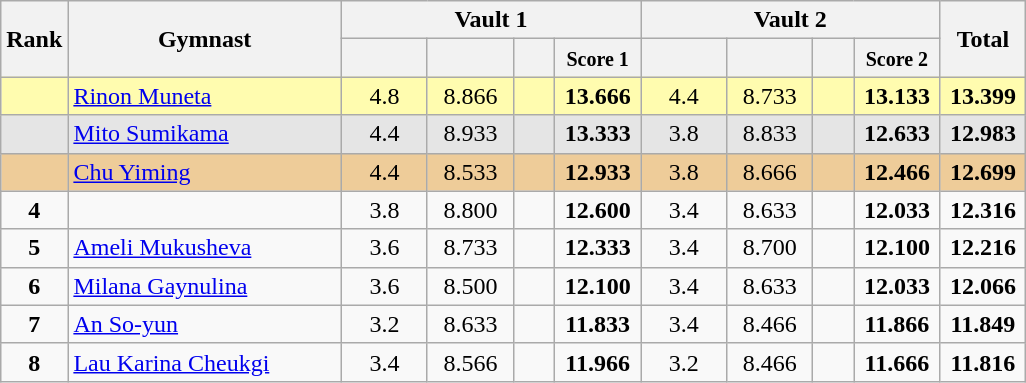<table class="wikitable sortable" style="text-align:center;">
<tr>
<th rowspan="2" style="width:15px;">Rank</th>
<th rowspan="2" style="width:175px;">Gymnast</th>
<th colspan="4">Vault 1</th>
<th colspan="4">Vault 2</th>
<th rowspan="2" style="width:50px;">Total</th>
</tr>
<tr>
<th style="width:50px;"><small></small></th>
<th style="width:50px;"><small></small></th>
<th style="width:20px;"><small></small></th>
<th style="width:50px;"><small>Score 1</small></th>
<th style="width:50px;"><small></small></th>
<th style="width:50px;"><small></small></th>
<th style="width:20px;"><small></small></th>
<th style="width:50px;"><small>Score 2</small></th>
</tr>
<tr style="background:#fffcaf;">
<td style="text-align:center" scope="row"><strong></strong></td>
<td style=text-align:left;"><em></em> <a href='#'>Rinon Muneta</a></td>
<td>4.8</td>
<td>8.866</td>
<td></td>
<td><strong>13.666</strong></td>
<td>4.4</td>
<td>8.733</td>
<td></td>
<td><strong>13.133</strong></td>
<td><strong>13.399</strong></td>
</tr>
<tr style="background:#e5e5e5;">
<td style="text-align:center" scope="row"><strong></strong></td>
<td style=text-align:left;"><em></em> <a href='#'>Mito Sumikama</a></td>
<td>4.4</td>
<td>8.933</td>
<td></td>
<td><strong>13.333</strong></td>
<td>3.8</td>
<td>8.833</td>
<td></td>
<td><strong>12.633</strong></td>
<td><strong>12.983</strong></td>
</tr>
<tr style="background:#ec9;">
<td style="text-align:center" scope="row"><strong></strong></td>
<td style=text-align:left;"> <a href='#'>Chu Yiming</a></td>
<td>4.4</td>
<td>8.533</td>
<td></td>
<td><strong>12.933</strong></td>
<td>3.8</td>
<td>8.666</td>
<td></td>
<td><strong>12.466</strong></td>
<td><strong>12.699</strong></td>
</tr>
<tr>
<td scope="row" style="text-align:center"><strong>4</strong></td>
<td style=text-align:left;"></td>
<td>3.8</td>
<td>8.800</td>
<td></td>
<td><strong>12.600</strong></td>
<td>3.4</td>
<td>8.633</td>
<td></td>
<td><strong>12.033</strong></td>
<td><strong>12.316</strong></td>
</tr>
<tr>
<td scope="row" style="text-align:center"><strong>5</strong></td>
<td style=text-align:left;"> <a href='#'>Ameli Mukusheva</a></td>
<td>3.6</td>
<td>8.733</td>
<td></td>
<td><strong>12.333</strong></td>
<td>3.4</td>
<td>8.700</td>
<td></td>
<td><strong>12.100</strong></td>
<td><strong>12.216</strong></td>
</tr>
<tr>
<td scope="row" style="text-align:center"><strong>6</strong></td>
<td style=text-align:left;"> <a href='#'>Milana Gaynulina</a></td>
<td>3.6</td>
<td>8.500</td>
<td></td>
<td><strong>12.100</strong></td>
<td>3.4</td>
<td>8.633</td>
<td></td>
<td><strong>12.033</strong></td>
<td><strong>12.066</strong></td>
</tr>
<tr>
<td scope="row" style="text-align:center"><strong>7</strong></td>
<td style=text-align:left;"> <a href='#'>An So-yun</a></td>
<td>3.2</td>
<td>8.633</td>
<td></td>
<td><strong>11.833</strong></td>
<td>3.4</td>
<td>8.466</td>
<td></td>
<td><strong>11.866</strong></td>
<td><strong>11.849</strong></td>
</tr>
<tr>
<td scope="row" style="text-align:center"><strong>8</strong></td>
<td style=text-align:left;"> <a href='#'>Lau Karina Cheukgi</a></td>
<td>3.4</td>
<td>8.566</td>
<td></td>
<td><strong>11.966</strong></td>
<td>3.2</td>
<td>8.466</td>
<td></td>
<td><strong>11.666</strong></td>
<td><strong>11.816</strong></td>
</tr>
</table>
